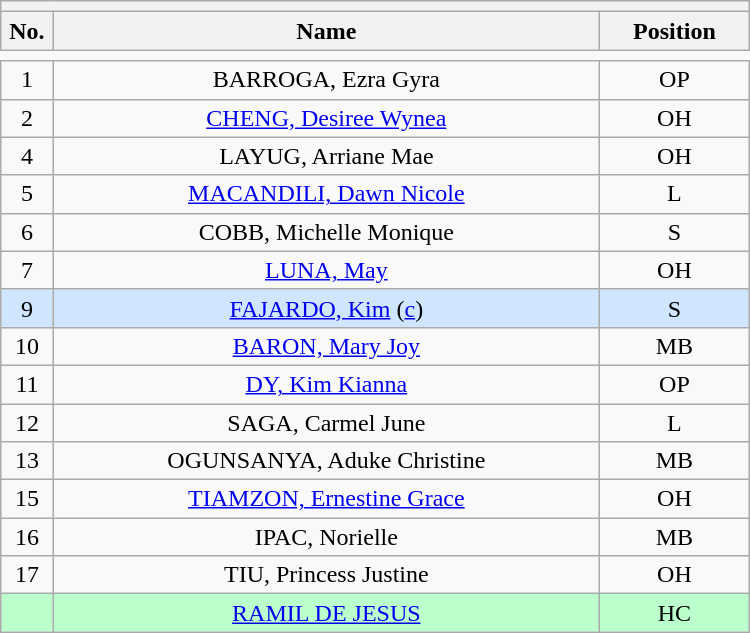<table class='wikitable mw-collapsible mw-collapsed' style="text-align: center; width: 500px; border: none">
<tr>
<th style='text-align: center;' colspan=3></th>
</tr>
<tr>
<th style='width: 7%;'>No.</th>
<th>Name</th>
<th style='width: 20%;'>Position</th>
</tr>
<tr>
<td style='border: none;'></td>
</tr>
<tr>
<td>1</td>
<td>BARROGA, Ezra Gyra</td>
<td>OP</td>
</tr>
<tr>
<td>2</td>
<td><a href='#'>CHENG, Desiree Wynea</a></td>
<td>OH</td>
</tr>
<tr>
<td>4</td>
<td>LAYUG, Arriane Mae</td>
<td>OH</td>
</tr>
<tr>
<td>5</td>
<td><a href='#'>MACANDILI, Dawn Nicole</a></td>
<td>L</td>
</tr>
<tr>
<td>6</td>
<td>COBB, Michelle Monique</td>
<td>S</td>
</tr>
<tr>
<td>7</td>
<td><a href='#'>LUNA, May</a></td>
<td>OH</td>
</tr>
<tr style="background:#D0E6FF">
<td>9</td>
<td><a href='#'>FAJARDO, Kim</a> (<a href='#'>c</a>)</td>
<td>S</td>
</tr>
<tr>
<td>10</td>
<td><a href='#'>BARON, Mary Joy</a></td>
<td>MB</td>
</tr>
<tr>
<td>11</td>
<td><a href='#'>DY, Kim Kianna</a></td>
<td>OP</td>
</tr>
<tr>
<td>12</td>
<td>SAGA, Carmel June</td>
<td>L</td>
</tr>
<tr>
<td>13</td>
<td>OGUNSANYA, Aduke Christine</td>
<td>MB</td>
</tr>
<tr>
<td>15</td>
<td><a href='#'>TIAMZON, Ernestine Grace</a></td>
<td>OH</td>
</tr>
<tr>
<td>16</td>
<td>IPAC, Norielle</td>
<td>MB</td>
</tr>
<tr>
<td>17</td>
<td>TIU, Princess Justine</td>
<td>OH</td>
</tr>
<tr style="background:#BBFFCC">
<td></td>
<td><a href='#'>RAMIL DE JESUS</a></td>
<td>HC</td>
</tr>
<tr>
</tr>
</table>
